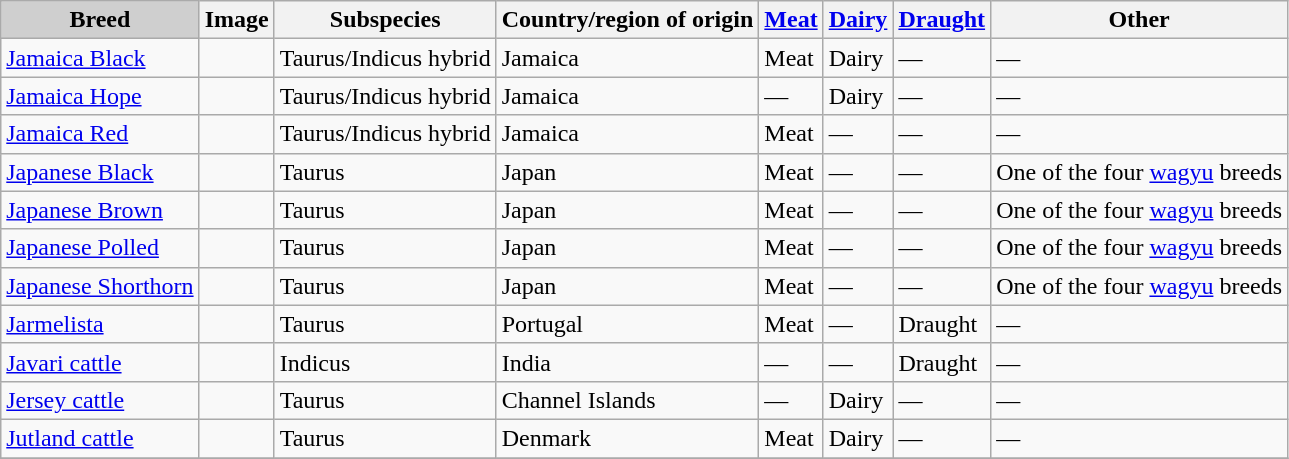<table class="wikitable sortable">
<tr>
<th style="background-color:#cfcfcf;">Breed</th>
<th>Image</th>
<th>Subspecies</th>
<th>Country/region of origin</th>
<th><a href='#'>Meat</a></th>
<th><a href='#'>Dairy</a></th>
<th><a href='#'>Draught</a></th>
<th>Other</th>
</tr>
<tr>
<td><a href='#'>Jamaica Black</a></td>
<td></td>
<td>Taurus/Indicus  hybrid</td>
<td>Jamaica</td>
<td>Meat</td>
<td>Dairy</td>
<td>—</td>
<td>—</td>
</tr>
<tr>
<td><a href='#'>Jamaica Hope</a></td>
<td></td>
<td>Taurus/Indicus hybrid</td>
<td>Jamaica</td>
<td>—</td>
<td>Dairy</td>
<td>—</td>
<td>—</td>
</tr>
<tr>
<td><a href='#'>Jamaica Red</a></td>
<td></td>
<td>Taurus/Indicus hybrid</td>
<td>Jamaica</td>
<td>Meat</td>
<td>—</td>
<td>—</td>
<td>—</td>
</tr>
<tr>
<td><a href='#'>Japanese Black</a></td>
<td></td>
<td>Taurus</td>
<td>Japan</td>
<td>Meat</td>
<td>—</td>
<td>—</td>
<td>One of the four <a href='#'>wagyu</a> breeds</td>
</tr>
<tr>
<td><a href='#'>Japanese Brown</a></td>
<td></td>
<td>Taurus</td>
<td>Japan</td>
<td>Meat</td>
<td>—</td>
<td>—</td>
<td>One of the four <a href='#'>wagyu</a> breeds</td>
</tr>
<tr>
<td><a href='#'>Japanese Polled</a></td>
<td></td>
<td>Taurus</td>
<td>Japan</td>
<td>Meat</td>
<td>—</td>
<td>—</td>
<td>One of the four <a href='#'>wagyu</a> breeds</td>
</tr>
<tr>
<td><a href='#'>Japanese Shorthorn</a></td>
<td></td>
<td>Taurus</td>
<td>Japan</td>
<td>Meat</td>
<td>—</td>
<td>—</td>
<td>One of the four <a href='#'>wagyu</a> breeds</td>
</tr>
<tr>
<td><a href='#'>Jarmelista</a></td>
<td></td>
<td>Taurus</td>
<td>Portugal</td>
<td>Meat</td>
<td>—</td>
<td>Draught</td>
<td>—</td>
</tr>
<tr>
<td><a href='#'>Javari cattle</a></td>
<td></td>
<td>Indicus</td>
<td>India</td>
<td>—</td>
<td>—</td>
<td>Draught</td>
<td>—</td>
</tr>
<tr>
<td><a href='#'>Jersey cattle</a></td>
<td></td>
<td>Taurus</td>
<td>Channel Islands</td>
<td>—</td>
<td>Dairy</td>
<td>—</td>
<td>—</td>
</tr>
<tr>
<td><a href='#'>Jutland cattle</a></td>
<td></td>
<td>Taurus</td>
<td>Denmark</td>
<td>Meat</td>
<td>Dairy</td>
<td>—</td>
<td>—</td>
</tr>
<tr class="sortbottom">
</tr>
</table>
